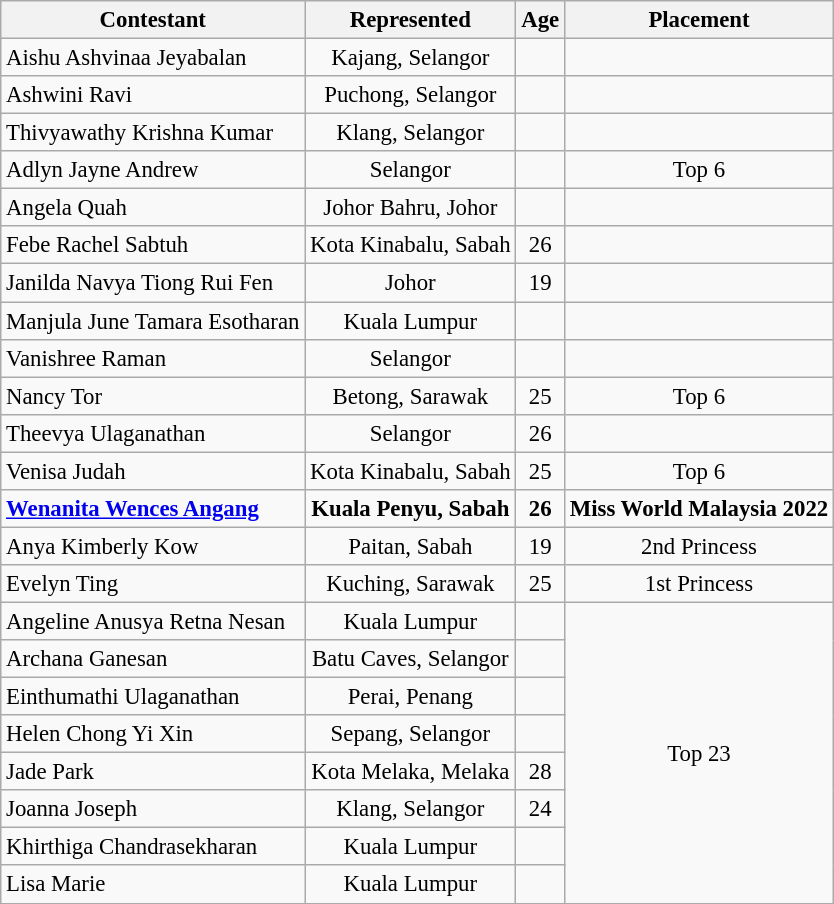<table class="wikitable sortable" style="font-size: 95%; text-align:center">
<tr>
<th>Contestant</th>
<th>Represented</th>
<th>Age</th>
<th>Placement</th>
</tr>
<tr>
<td align=left>Aishu Ashvinaa Jeyabalan</td>
<td>Kajang, Selangor</td>
<td></td>
<td></td>
</tr>
<tr>
<td align=left>Ashwini Ravi</td>
<td>Puchong, Selangor</td>
<td></td>
<td></td>
</tr>
<tr>
<td align=left>Thivyawathy Krishna Kumar</td>
<td>Klang, Selangor</td>
<td></td>
<td></td>
</tr>
<tr>
<td align=left>Adlyn Jayne Andrew</td>
<td>Selangor</td>
<td></td>
<td>Top 6</td>
</tr>
<tr>
<td align=left>Angela Quah</td>
<td>Johor Bahru, Johor</td>
<td></td>
<td></td>
</tr>
<tr>
<td align=left>Febe Rachel Sabtuh</td>
<td>Kota Kinabalu, Sabah</td>
<td>26</td>
<td></td>
</tr>
<tr>
<td align=left>Janilda Navya Tiong Rui Fen</td>
<td>Johor</td>
<td>19</td>
<td></td>
</tr>
<tr>
<td align=left>Manjula June Tamara Esotharan</td>
<td>Kuala Lumpur</td>
<td></td>
<td></td>
</tr>
<tr>
<td align=left>Vanishree Raman</td>
<td>Selangor</td>
<td></td>
<td></td>
</tr>
<tr>
<td align=left>Nancy Tor</td>
<td>Betong, Sarawak</td>
<td>25</td>
<td>Top 6</td>
</tr>
<tr>
<td align=left>Theevya Ulaganathan</td>
<td>Selangor</td>
<td>26</td>
<td></td>
</tr>
<tr>
<td align=left>Venisa Judah</td>
<td>Kota Kinabalu, Sabah</td>
<td>25</td>
<td>Top 6</td>
</tr>
<tr>
<td align=left><strong><a href='#'>Wenanita Wences Angang</a></strong></td>
<td><strong>Kuala Penyu, Sabah</strong></td>
<td><strong>26</strong></td>
<td><strong>Miss World Malaysia 2022</strong></td>
</tr>
<tr>
<td align=left>Anya Kimberly Kow</td>
<td>Paitan, Sabah</td>
<td>19</td>
<td>2nd Princess</td>
</tr>
<tr>
<td align=left>Evelyn Ting</td>
<td>Kuching, Sarawak</td>
<td>25</td>
<td>1st Princess</td>
</tr>
<tr>
<td align=left>Angeline Anusya Retna Nesan</td>
<td>Kuala Lumpur</td>
<td></td>
<td rowspan="8">Top 23</td>
</tr>
<tr>
<td align=left>Archana Ganesan</td>
<td>Batu Caves, Selangor</td>
<td></td>
</tr>
<tr>
<td align=left>Einthumathi Ulaganathan</td>
<td>Perai, Penang</td>
<td></td>
</tr>
<tr>
<td align=left>Helen Chong Yi Xin</td>
<td>Sepang, Selangor</td>
<td></td>
</tr>
<tr>
<td align=left>Jade Park</td>
<td>Kota Melaka, Melaka</td>
<td>28</td>
</tr>
<tr>
<td align=left>Joanna Joseph</td>
<td>Klang, Selangor</td>
<td>24</td>
</tr>
<tr>
<td align=left>Khirthiga Chandrasekharan</td>
<td>Kuala Lumpur</td>
<td></td>
</tr>
<tr>
<td align=left>Lisa Marie</td>
<td>Kuala Lumpur</td>
<td></td>
</tr>
</table>
